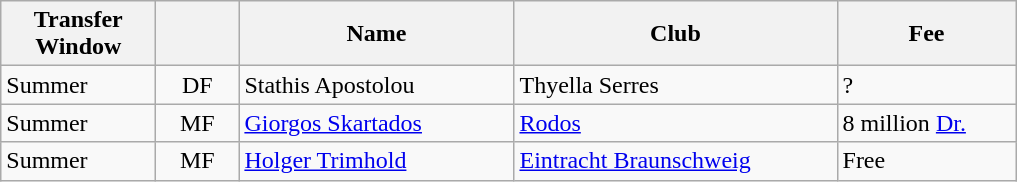<table class="wikitable plainrowheaders">
<tr>
<th scope="col" style="width:6em;">Transfer Window</th>
<th scope="col" style="width:3em;"></th>
<th scope="col" style="width:11em;">Name</th>
<th scope="col" style="width:13em;">Club</th>
<th scope="col" style="width:7em;">Fee</th>
</tr>
<tr>
<td>Summer</td>
<td align="center">DF</td>
<td> Stathis Apostolou</td>
<td> Thyella Serres</td>
<td>?</td>
</tr>
<tr>
<td>Summer</td>
<td align="center">MF</td>
<td> <a href='#'>Giorgos Skartados</a></td>
<td> <a href='#'>Rodos</a></td>
<td>8 million <a href='#'>Dr.</a></td>
</tr>
<tr>
<td>Summer</td>
<td align="center">MF</td>
<td> <a href='#'>Holger Trimhold</a></td>
<td> <a href='#'>Eintracht Braunschweig</a></td>
<td>Free</td>
</tr>
</table>
